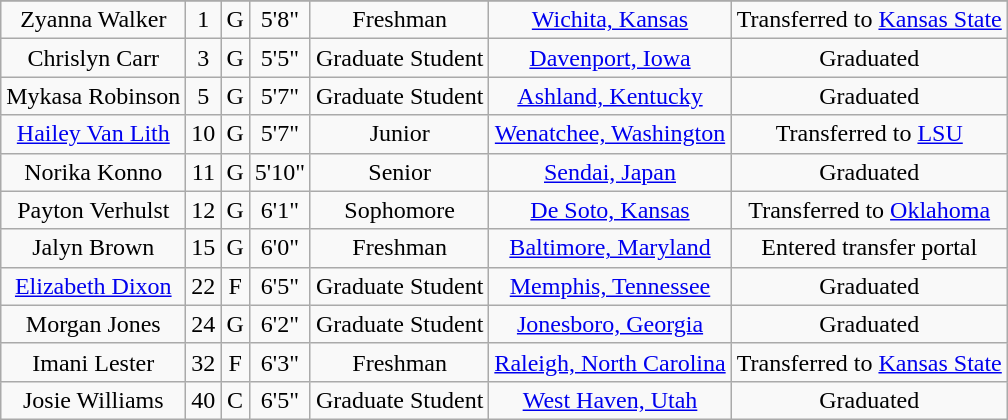<table class="wikitable sortable" border="1" style="text-align: center;">
<tr align=center>
</tr>
<tr>
<td>Zyanna Walker</td>
<td>1</td>
<td>G</td>
<td>5'8"</td>
<td>Freshman</td>
<td><a href='#'>Wichita, Kansas</a></td>
<td>Transferred to <a href='#'>Kansas State</a></td>
</tr>
<tr>
<td>Chrislyn Carr</td>
<td>3</td>
<td>G</td>
<td>5'5"</td>
<td>Graduate Student</td>
<td><a href='#'>Davenport, Iowa</a></td>
<td>Graduated</td>
</tr>
<tr>
<td>Mykasa Robinson</td>
<td>5</td>
<td>G</td>
<td>5'7"</td>
<td>Graduate Student</td>
<td><a href='#'>Ashland, Kentucky</a></td>
<td>Graduated</td>
</tr>
<tr>
<td><a href='#'>Hailey Van Lith</a></td>
<td>10</td>
<td>G</td>
<td>5'7"</td>
<td>Junior</td>
<td><a href='#'>Wenatchee, Washington</a></td>
<td>Transferred to <a href='#'>LSU</a></td>
</tr>
<tr>
<td>Norika Konno</td>
<td>11</td>
<td>G</td>
<td>5'10"</td>
<td>Senior</td>
<td><a href='#'>Sendai, Japan</a></td>
<td>Graduated</td>
</tr>
<tr>
<td>Payton Verhulst</td>
<td>12</td>
<td>G</td>
<td>6'1"</td>
<td>Sophomore</td>
<td><a href='#'>De Soto, Kansas</a></td>
<td>Transferred to <a href='#'>Oklahoma</a></td>
</tr>
<tr>
<td>Jalyn Brown</td>
<td>15</td>
<td>G</td>
<td>6'0"</td>
<td>Freshman</td>
<td><a href='#'>Baltimore, Maryland</a></td>
<td>Entered transfer portal</td>
</tr>
<tr>
<td><a href='#'>Elizabeth Dixon</a></td>
<td>22</td>
<td>F</td>
<td>6'5"</td>
<td>Graduate Student</td>
<td><a href='#'>Memphis, Tennessee</a></td>
<td>Graduated</td>
</tr>
<tr>
<td>Morgan Jones</td>
<td>24</td>
<td>G</td>
<td>6'2"</td>
<td>Graduate Student</td>
<td><a href='#'>Jonesboro, Georgia</a></td>
<td>Graduated</td>
</tr>
<tr>
<td>Imani Lester</td>
<td>32</td>
<td>F</td>
<td>6'3"</td>
<td>Freshman</td>
<td><a href='#'>Raleigh, North Carolina</a></td>
<td>Transferred to <a href='#'>Kansas State</a></td>
</tr>
<tr>
<td>Josie Williams</td>
<td>40</td>
<td>C</td>
<td>6'5"</td>
<td>Graduate Student</td>
<td><a href='#'>West Haven, Utah</a></td>
<td>Graduated</td>
</tr>
</table>
